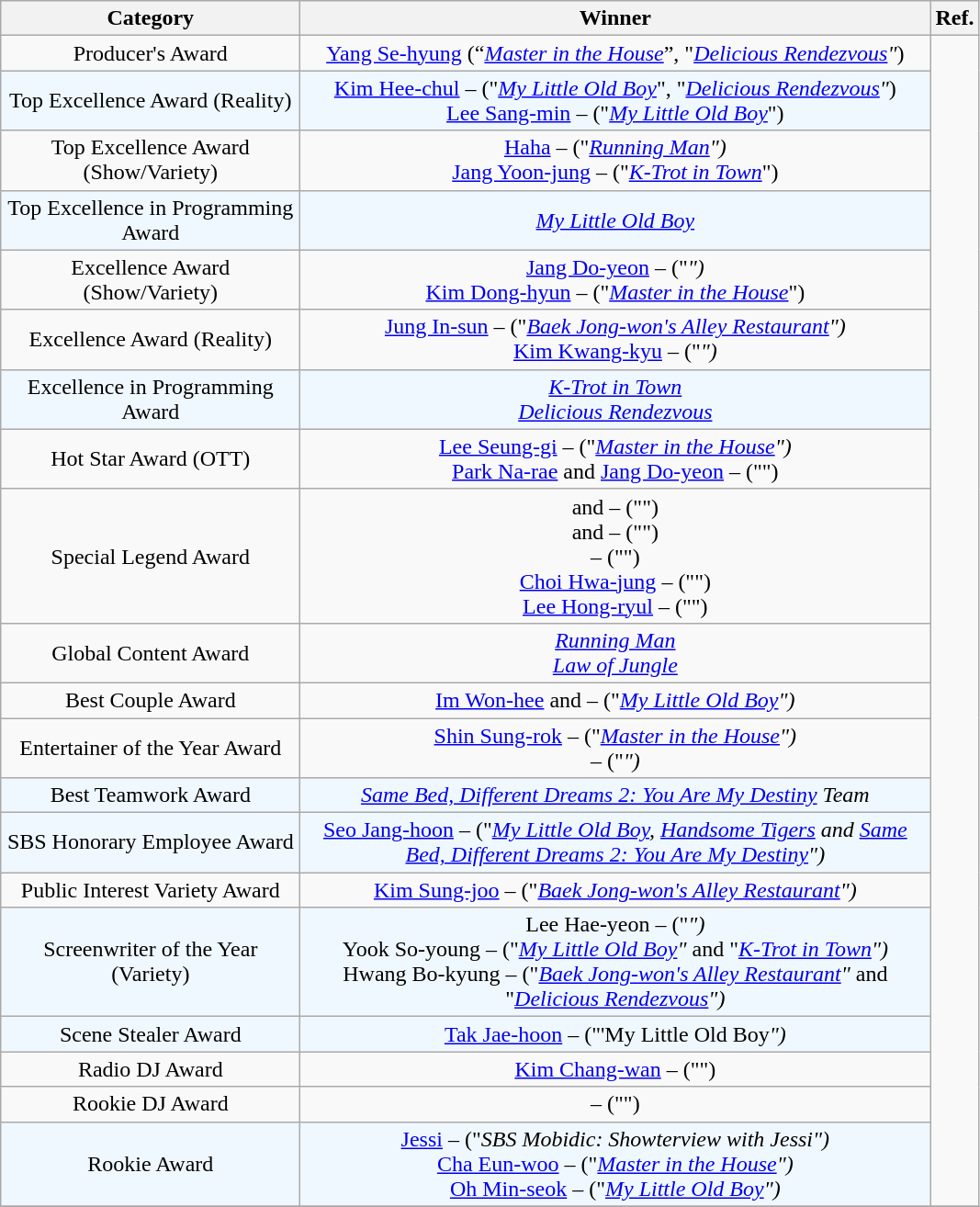<table class="wikitable sortable">
<tr align=center>
<th style="width:210px">Category</th>
<th style="width:450px">Winner</th>
<th style="width:10px">Ref.</th>
</tr>
<tr align=center>
<td>Producer's Award</td>
<td><a href='#'>Yang Se-hyung</a> (“<em><a href='#'>Master in the House</a></em>”, "<em><a href='#'>Delicious Rendezvous</a>"</em>)</td>
<td rowspan=20></td>
</tr>
<tr align=center style="background:#F0F8FF">
<td>Top Excellence Award (Reality)</td>
<td><a href='#'>Kim Hee-chul</a> – ("<em><a href='#'>My Little Old Boy</a></em>", "<em><a href='#'>Delicious Rendezvous</a>"</em>)<br><a href='#'>Lee Sang-min</a> – ("<em><a href='#'>My Little Old Boy</a></em>")</td>
</tr>
<tr align=center>
<td>Top Excellence Award (Show/Variety)</td>
<td><a href='#'>Haha</a> – ("<em><a href='#'>Running Man</a>")</em><br><a href='#'>Jang Yoon-jung</a> – ("<em><a href='#'>K-Trot in Town</a></em>")</td>
</tr>
<tr align=center style="background:#F0F8FF">
<td>Top Excellence in Programming Award</td>
<td><em><a href='#'>My Little Old Boy</a></em></td>
</tr>
<tr align=center>
<td>Excellence Award (Show/Variety)</td>
<td><a href='#'>Jang Do-yeon</a> – ("<em>")</em><br><a href='#'>Kim Dong-hyun</a> – ("<em><a href='#'>Master in the House</a></em>")</td>
</tr>
<tr align="center">
<td>Excellence Award (Reality)</td>
<td><a href='#'>Jung In-sun</a> – ("<em><a href='#'>Baek Jong-won's Alley Restaurant</a>")</em><br><a href='#'>Kim Kwang-kyu</a> – ("<em>")</em></td>
</tr>
<tr align="center" style="background:#F0F8FF">
<td>Excellence in Programming Award</td>
<td><em><a href='#'>K-Trot in Town</a></em><br><em><a href='#'>Delicious Rendezvous</a></em></td>
</tr>
<tr align="center">
<td>Hot Star Award (OTT)</td>
<td><a href='#'>Lee Seung-gi</a> – ("<em><a href='#'>Master in the House</a>")</em><br><a href='#'>Park Na-rae</a> and <a href='#'>Jang Do-yeon</a> – ("<em></em>")</td>
</tr>
<tr align="center">
<td>Special Legend Award</td>
<td> and  – ("<em></em>")<br> and  – ("<em></em>")<br> – ("<em></em>")<br><a href='#'>Choi Hwa-jung</a> – ("<em></em>")<br><a href='#'>Lee Hong-ryul</a> – ("<em></em>")</td>
</tr>
<tr align="center">
<td>Global Content Award</td>
<td><em><a href='#'>Running Man</a></em><br><em><a href='#'>Law of Jungle</a></em></td>
</tr>
<tr align="center">
<td>Best Couple Award</td>
<td><a href='#'>Im Won-hee</a> and  – ("<em><a href='#'>My Little Old Boy</a>")</em></td>
</tr>
<tr align="center">
<td>Entertainer of the Year Award</td>
<td><a href='#'>Shin Sung-rok</a> – ("<em><a href='#'>Master in the House</a>")</em><br> – ("<em>")</em></td>
</tr>
<tr align="center" style="background:#F0F8FF">
<td>Best Teamwork Award</td>
<td><em><a href='#'>Same Bed, Different Dreams 2: You Are My Destiny</a> Team</em></td>
</tr>
<tr align="center" style="background:#F0F8FF">
<td>SBS Honorary Employee Award</td>
<td><a href='#'>Seo Jang-hoon</a> – ("<em><a href='#'>My Little Old Boy</a>, <a href='#'>Handsome Tigers</a> and</em> <em><a href='#'>Same Bed, Different Dreams 2: You Are My Destiny</a>")</em></td>
</tr>
<tr align="center">
<td>Public Interest Variety Award</td>
<td><a href='#'>Kim Sung-joo</a> – ("<em><a href='#'>Baek Jong-won's Alley Restaurant</a>")</em></td>
</tr>
<tr align="center" style="background:#F0F8FF">
<td>Screenwriter of the Year (Variety)</td>
<td>Lee Hae-yeon – ("<em>")</em><br>Yook So-young – ("<em><a href='#'>My Little Old Boy</a>"</em> and "<em><a href='#'>K-Trot in Town</a>")</em><br>Hwang Bo-kyung – ("<em><a href='#'>Baek Jong-won's Alley Restaurant</a>"</em> and "<em><a href='#'>Delicious Rendezvous</a>")</em></td>
</tr>
<tr align="center" style="background:#F0F8FF">
<td>Scene Stealer Award</td>
<td><a href='#'>Tak Jae-hoon</a> – ("'My Little Old Boy<em>")</em></td>
</tr>
<tr align="center">
<td>Radio DJ Award</td>
<td><a href='#'>Kim Chang-wan</a> – ("<em></em>")</td>
</tr>
<tr align="center">
<td>Rookie DJ Award</td>
<td> – ("<em></em>")</td>
</tr>
<tr align="center" style="background:#F0F8FF">
<td>Rookie Award</td>
<td><a href='#'>Jessi</a> – ("<em>SBS Mobidic: Showterview with Jessi")</em><br><a href='#'>Cha Eun-woo</a> – ("<em><a href='#'>Master in the House</a>")</em><br><a href='#'>Oh Min-seok</a> – ("<em><a href='#'>My Little Old Boy</a>")</em></td>
</tr>
<tr align="center">
</tr>
</table>
